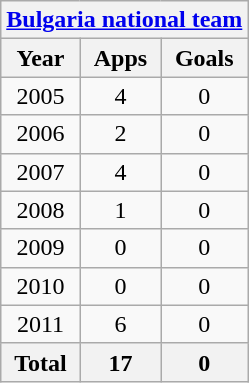<table class="wikitable" style="text-align:center">
<tr>
<th colspan="3"><a href='#'>Bulgaria national team</a></th>
</tr>
<tr>
<th>Year</th>
<th>Apps</th>
<th>Goals</th>
</tr>
<tr>
<td>2005</td>
<td>4</td>
<td>0</td>
</tr>
<tr>
<td>2006</td>
<td>2</td>
<td>0</td>
</tr>
<tr>
<td>2007</td>
<td>4</td>
<td>0</td>
</tr>
<tr>
<td>2008</td>
<td>1</td>
<td>0</td>
</tr>
<tr>
<td>2009</td>
<td>0</td>
<td>0</td>
</tr>
<tr>
<td>2010</td>
<td>0</td>
<td>0</td>
</tr>
<tr>
<td>2011</td>
<td>6</td>
<td>0</td>
</tr>
<tr>
<th>Total</th>
<th>17</th>
<th>0</th>
</tr>
</table>
